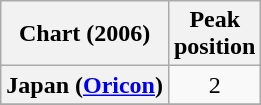<table class="wikitable sortable plainrowheaders" style="text-align:center">
<tr>
<th>Chart (2006)</th>
<th>Peak<br>position</th>
</tr>
<tr>
<th scope="row">Japan (<a href='#'>Oricon</a>)</th>
<td>2</td>
</tr>
<tr>
</tr>
</table>
